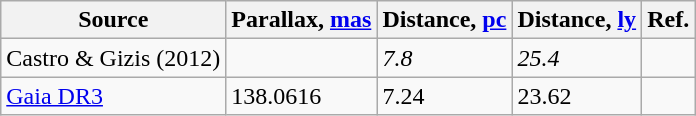<table class="wikitable">
<tr>
<th>Source</th>
<th>Parallax, <a href='#'>mas</a></th>
<th>Distance, <a href='#'>pc</a></th>
<th>Distance, <a href='#'>ly</a></th>
<th>Ref.</th>
</tr>
<tr>
<td>Castro & Gizis (2012)</td>
<td></td>
<td><em>7.8</em></td>
<td><em>25.4</em></td>
<td></td>
</tr>
<tr>
<td><a href='#'>Gaia DR3</a></td>
<td>138.0616</td>
<td>7.24</td>
<td>23.62</td>
<td></td>
</tr>
</table>
